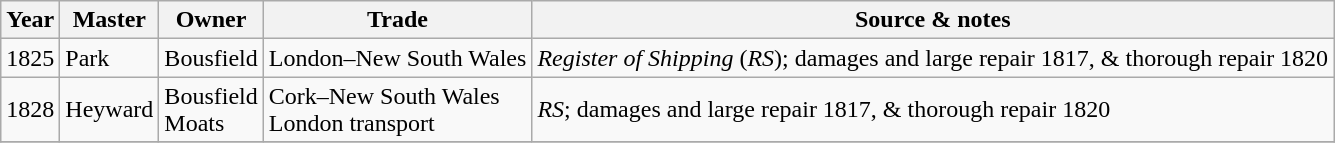<table class=" wikitable">
<tr>
<th>Year</th>
<th>Master</th>
<th>Owner</th>
<th>Trade</th>
<th>Source & notes</th>
</tr>
<tr>
<td>1825</td>
<td>Park</td>
<td>Bousfield</td>
<td>London–New South Wales</td>
<td><em>Register of Shipping</em> (<em>RS</em>); damages and large repair 1817, & thorough repair 1820</td>
</tr>
<tr>
<td>1828</td>
<td>Heyward</td>
<td>Bousfield<br>Moats</td>
<td>Cork–New South Wales<br>London transport</td>
<td><em>RS</em>; damages and large repair 1817, & thorough repair 1820</td>
</tr>
<tr>
</tr>
</table>
